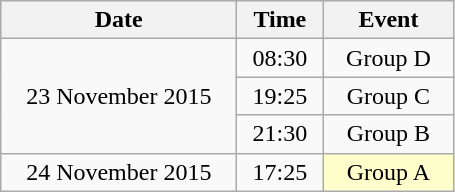<table class = "wikitable" style="text-align:center;">
<tr>
<th width=150>Date</th>
<th width=50>Time</th>
<th width=80>Event</th>
</tr>
<tr>
<td rowspan=3>23 November 2015</td>
<td>08:30</td>
<td>Group D</td>
</tr>
<tr>
<td>19:25</td>
<td>Group C</td>
</tr>
<tr>
<td>21:30</td>
<td>Group B</td>
</tr>
<tr>
<td>24 November 2015</td>
<td>17:25</td>
<td bgcolor=ffffcc>Group A</td>
</tr>
</table>
